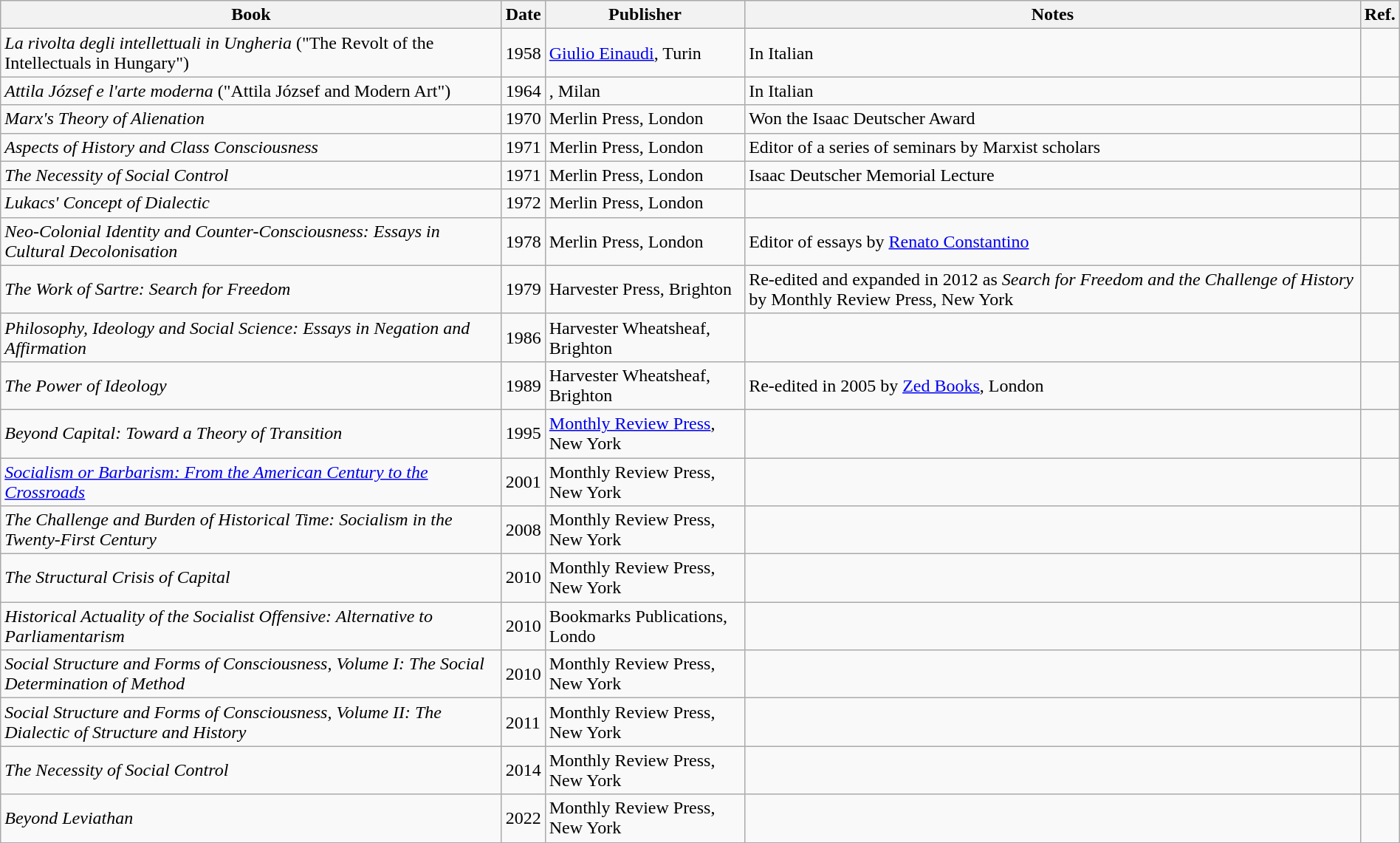<table class="wikitable sortable" border="1" style="width:100%; margin:auto;">
<tr style="background:#efefef;">
<th>Book</th>
<th>Date</th>
<th>Publisher</th>
<th>Notes</th>
<th>Ref.</th>
</tr>
<tr>
<td><em>La rivolta degli intellettuali in Ungheria</em> ("The Revolt of the Intellectuals in Hungary")</td>
<td>1958</td>
<td><a href='#'>Giulio Einaudi</a>, Turin</td>
<td>In Italian</td>
<td></td>
</tr>
<tr>
<td><em>Attila József e l'arte moderna</em> ("Attila József and Modern Art")</td>
<td>1964</td>
<td>, Milan</td>
<td>In Italian</td>
<td></td>
</tr>
<tr>
<td><em>Marx's Theory of Alienation</em></td>
<td>1970</td>
<td>Merlin Press, London</td>
<td>Won the Isaac Deutscher Award</td>
<td></td>
</tr>
<tr>
<td><em>Aspects of History and Class Consciousness</em></td>
<td>1971</td>
<td>Merlin Press, London</td>
<td>Editor of a series of seminars by Marxist scholars</td>
<td></td>
</tr>
<tr>
<td><em>The Necessity of Social Control</em></td>
<td>1971</td>
<td>Merlin Press, London</td>
<td>Isaac Deutscher Memorial Lecture</td>
<td></td>
</tr>
<tr>
<td><em>Lukacs' Concept of Dialectic</em></td>
<td>1972</td>
<td>Merlin Press, London</td>
<td></td>
<td></td>
</tr>
<tr>
<td><em>Neo-Colonial Identity and Counter-Consciousness: Essays in Cultural Decolonisation</em></td>
<td>1978</td>
<td>Merlin Press, London</td>
<td>Editor of essays by <a href='#'>Renato Constantino</a></td>
<td></td>
</tr>
<tr>
<td><em>The Work of Sartre: Search for Freedom</em></td>
<td>1979</td>
<td>Harvester Press, Brighton</td>
<td>Re-edited and expanded in 2012 as <em>Search for Freedom and the Challenge of History</em> by Monthly Review Press, New York</td>
<td></td>
</tr>
<tr>
<td><em>Philosophy, Ideology and Social Science: Essays in Negation and Affirmation</em></td>
<td>1986</td>
<td>Harvester Wheatsheaf, Brighton</td>
<td></td>
<td></td>
</tr>
<tr>
<td><em>The Power of Ideology</em></td>
<td>1989</td>
<td>Harvester Wheatsheaf, Brighton</td>
<td>Re-edited in 2005 by <a href='#'>Zed Books</a>, London</td>
<td></td>
</tr>
<tr>
<td><em>Beyond Capital: Toward a Theory of Transition</em></td>
<td>1995</td>
<td><a href='#'>Monthly Review Press</a>, New York</td>
<td></td>
<td></td>
</tr>
<tr>
<td><em><a href='#'>Socialism or Barbarism: From the American Century to the Crossroads</a></em></td>
<td>2001</td>
<td>Monthly Review Press, New York</td>
<td></td>
<td></td>
</tr>
<tr>
<td><em>The Challenge and Burden of Historical Time: Socialism in the Twenty-First Century</em></td>
<td>2008</td>
<td>Monthly Review Press, New York</td>
<td></td>
<td></td>
</tr>
<tr>
<td><em>The Structural Crisis of Capital</em></td>
<td>2010</td>
<td>Monthly Review Press, New York</td>
<td></td>
<td></td>
</tr>
<tr>
<td><em>Historical Actuality of the Socialist Offensive: Alternative to Parliamentarism</em></td>
<td>2010</td>
<td>Bookmarks Publications, Londo</td>
<td></td>
<td></td>
</tr>
<tr>
<td><em>Social Structure and Forms of Consciousness, Volume I: The Social Determination of Method</em></td>
<td>2010</td>
<td>Monthly Review Press, New York</td>
<td></td>
<td></td>
</tr>
<tr>
<td><em>Social Structure and Forms of Consciousness, Volume II: The Dialectic of Structure and History</em></td>
<td>2011</td>
<td>Monthly Review Press, New York</td>
<td></td>
<td></td>
</tr>
<tr>
<td><em>The Necessity of Social Control</em></td>
<td>2014</td>
<td>Monthly Review Press, New York</td>
<td></td>
<td></td>
</tr>
<tr>
<td><em>Beyond Leviathan</em></td>
<td>2022</td>
<td>Monthly Review Press, New York</td>
<td></td>
<td></td>
</tr>
</table>
